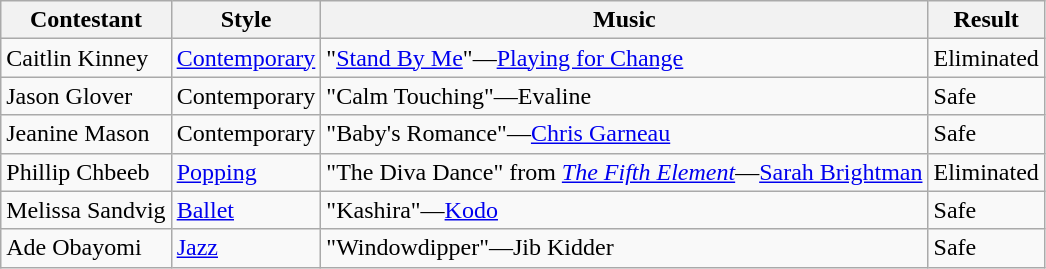<table class="wikitable">
<tr>
<th>Contestant</th>
<th>Style</th>
<th>Music</th>
<th>Result</th>
</tr>
<tr>
<td>Caitlin Kinney</td>
<td><a href='#'>Contemporary</a></td>
<td>"<a href='#'>Stand By Me</a>"—<a href='#'>Playing for Change</a></td>
<td>Eliminated</td>
</tr>
<tr>
<td>Jason Glover</td>
<td>Contemporary</td>
<td>"Calm Touching"—Evaline</td>
<td>Safe</td>
</tr>
<tr>
<td>Jeanine Mason</td>
<td>Contemporary</td>
<td>"Baby's Romance"—<a href='#'>Chris Garneau</a></td>
<td>Safe</td>
</tr>
<tr>
<td>Phillip Chbeeb</td>
<td><a href='#'>Popping</a></td>
<td>"The Diva Dance" from <em><a href='#'>The Fifth Element</a></em>—<a href='#'>Sarah Brightman</a></td>
<td>Eliminated</td>
</tr>
<tr>
<td>Melissa Sandvig</td>
<td><a href='#'>Ballet</a></td>
<td>"Kashira"—<a href='#'>Kodo</a></td>
<td>Safe</td>
</tr>
<tr>
<td>Ade Obayomi</td>
<td><a href='#'>Jazz</a></td>
<td>"Windowdipper"—Jib Kidder</td>
<td>Safe</td>
</tr>
</table>
